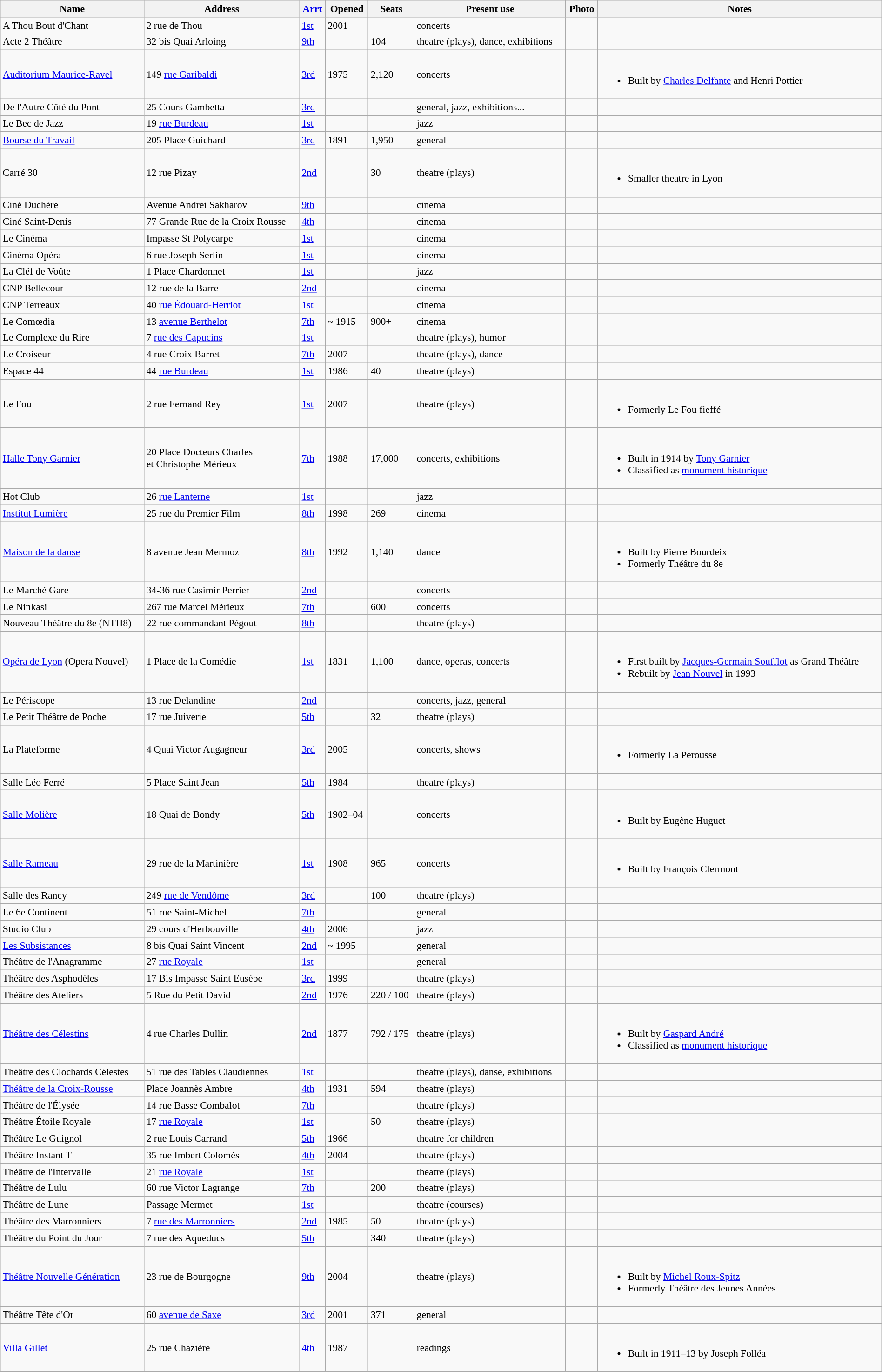<table class="wikitable sortable" style="margin:0.5em auto; clear:both; font-size:.9em; text-align:left; width:100%">
<tr>
<th>Name</th>
<th>Address</th>
<th><a href='#'>Arrt</a></th>
<th>Opened</th>
<th>Seats</th>
<th>Present use</th>
<th class="unsortable">Photo</th>
<th class="unsortable">Notes</th>
</tr>
<tr>
<td>A Thou Bout d'Chant</td>
<td>2 rue de Thou</td>
<td><a href='#'>1st</a></td>
<td>2001</td>
<td></td>
<td>concerts</td>
<td></td>
<td></td>
</tr>
<tr>
<td>Acte 2 Théâtre</td>
<td>32 bis Quai Arloing</td>
<td><a href='#'>9th</a></td>
<td></td>
<td>104</td>
<td>theatre (plays), dance, exhibitions</td>
<td></td>
<td></td>
</tr>
<tr>
<td><a href='#'>Auditorium Maurice-Ravel</a></td>
<td>149 <a href='#'>rue Garibaldi</a></td>
<td><a href='#'>3rd</a></td>
<td>1975</td>
<td>2,120</td>
<td>concerts</td>
<td></td>
<td><br><ul><li>Built by <a href='#'>Charles Delfante</a> and Henri Pottier</li></ul></td>
</tr>
<tr>
<td>De l'Autre Côté du Pont</td>
<td>25 Cours Gambetta</td>
<td><a href='#'>3rd</a></td>
<td></td>
<td></td>
<td>general, jazz, exhibitions...</td>
<td></td>
<td></td>
</tr>
<tr>
<td>Le Bec de Jazz</td>
<td>19 <a href='#'>rue Burdeau</a></td>
<td><a href='#'>1st</a></td>
<td></td>
<td></td>
<td>jazz</td>
<td></td>
<td></td>
</tr>
<tr>
<td><a href='#'>Bourse du Travail</a></td>
<td>205 Place Guichard</td>
<td><a href='#'>3rd</a></td>
<td>1891</td>
<td>1,950</td>
<td>general</td>
<td></td>
<td></td>
</tr>
<tr>
<td>Carré 30</td>
<td>12 rue Pizay</td>
<td><a href='#'>2nd</a></td>
<td></td>
<td>30</td>
<td>theatre (plays)</td>
<td></td>
<td><br><ul><li>Smaller theatre in Lyon</li></ul></td>
</tr>
<tr>
<td>Ciné Duchère</td>
<td>Avenue Andrei Sakharov</td>
<td><a href='#'>9th</a></td>
<td></td>
<td></td>
<td>cinema</td>
<td></td>
<td></td>
</tr>
<tr>
<td>Ciné Saint-Denis</td>
<td>77 Grande Rue de la Croix Rousse</td>
<td><a href='#'>4th</a></td>
<td></td>
<td></td>
<td>cinema</td>
<td></td>
<td></td>
</tr>
<tr>
<td>Le Cinéma</td>
<td>Impasse St Polycarpe</td>
<td><a href='#'>1st</a></td>
<td></td>
<td></td>
<td>cinema</td>
<td></td>
<td></td>
</tr>
<tr>
<td>Cinéma Opéra</td>
<td>6 rue Joseph Serlin</td>
<td><a href='#'>1st</a></td>
<td></td>
<td></td>
<td>cinema</td>
<td></td>
<td></td>
</tr>
<tr>
<td>La Cléf de Voûte</td>
<td>1 Place Chardonnet</td>
<td><a href='#'>1st</a></td>
<td></td>
<td></td>
<td>jazz</td>
<td></td>
<td></td>
</tr>
<tr>
<td>CNP Bellecour</td>
<td>12 rue de la Barre</td>
<td><a href='#'>2nd</a></td>
<td></td>
<td></td>
<td>cinema</td>
<td></td>
<td></td>
</tr>
<tr>
<td>CNP Terreaux</td>
<td>40 <a href='#'>rue Édouard-Herriot</a></td>
<td><a href='#'>1st</a></td>
<td></td>
<td></td>
<td>cinema</td>
<td></td>
<td></td>
</tr>
<tr>
<td>Le Comœdia</td>
<td>13 <a href='#'>avenue Berthelot</a></td>
<td><a href='#'>7th</a></td>
<td>~ 1915</td>
<td>900+</td>
<td>cinema</td>
<td></td>
<td></td>
</tr>
<tr>
<td>Le Complexe du Rire</td>
<td>7 <a href='#'>rue des Capucins</a></td>
<td><a href='#'>1st</a></td>
<td></td>
<td></td>
<td>theatre (plays), humor</td>
<td></td>
<td></td>
</tr>
<tr>
<td>Le Croiseur</td>
<td>4 rue Croix Barret</td>
<td><a href='#'>7th</a></td>
<td>2007</td>
<td></td>
<td>theatre (plays), dance</td>
<td></td>
<td></td>
</tr>
<tr>
<td>Espace 44</td>
<td>44 <a href='#'>rue Burdeau</a></td>
<td><a href='#'>1st</a></td>
<td>1986</td>
<td>40</td>
<td>theatre (plays)</td>
<td></td>
<td></td>
</tr>
<tr>
<td>Le Fou</td>
<td>2 rue Fernand Rey</td>
<td><a href='#'>1st</a></td>
<td>2007</td>
<td></td>
<td>theatre (plays)</td>
<td></td>
<td><br><ul><li>Formerly Le Fou fieffé</li></ul></td>
</tr>
<tr>
<td><a href='#'>Halle Tony Garnier</a></td>
<td>20 Place Docteurs Charles <br>et Christophe Mérieux</td>
<td><a href='#'>7th</a></td>
<td>1988</td>
<td>17,000</td>
<td>concerts, exhibitions</td>
<td></td>
<td><br><ul><li>Built in 1914 by <a href='#'>Tony Garnier</a></li><li>Classified as <a href='#'>monument historique</a></li></ul></td>
</tr>
<tr>
<td>Hot Club</td>
<td>26 <a href='#'>rue Lanterne</a></td>
<td><a href='#'>1st</a></td>
<td></td>
<td></td>
<td>jazz</td>
<td></td>
<td></td>
</tr>
<tr>
<td><a href='#'>Institut Lumière</a></td>
<td>25 rue du Premier Film</td>
<td><a href='#'>8th</a></td>
<td>1998</td>
<td>269</td>
<td>cinema</td>
<td></td>
<td></td>
</tr>
<tr>
<td><a href='#'>Maison de la danse</a></td>
<td>8 avenue Jean Mermoz</td>
<td><a href='#'>8th</a></td>
<td>1992</td>
<td>1,140</td>
<td>dance</td>
<td></td>
<td><br><ul><li>Built by Pierre Bourdeix</li><li>Formerly Théâtre du 8e</li></ul></td>
</tr>
<tr>
<td>Le Marché Gare</td>
<td>34-36 rue Casimir Perrier</td>
<td><a href='#'>2nd</a></td>
<td></td>
<td></td>
<td>concerts</td>
<td></td>
<td></td>
</tr>
<tr>
<td>Le Ninkasi</td>
<td>267 rue Marcel Mérieux</td>
<td><a href='#'>7th</a></td>
<td></td>
<td>600</td>
<td>concerts</td>
<td></td>
<td></td>
</tr>
<tr>
<td>Nouveau Théâtre du 8e (NTH8)</td>
<td>22 rue commandant Pégout</td>
<td><a href='#'>8th</a></td>
<td></td>
<td></td>
<td>theatre (plays)</td>
<td></td>
<td></td>
</tr>
<tr>
<td><a href='#'>Opéra de Lyon</a> (Opera Nouvel)</td>
<td>1 Place de la Comédie</td>
<td><a href='#'>1st</a></td>
<td>1831</td>
<td>1,100</td>
<td>dance, operas, concerts</td>
<td></td>
<td><br><ul><li>First built by <a href='#'>Jacques-Germain Soufflot</a> as Grand Théâtre</li><li>Rebuilt by <a href='#'>Jean Nouvel</a> in 1993</li></ul></td>
</tr>
<tr>
<td>Le Périscope</td>
<td>13 rue Delandine</td>
<td><a href='#'>2nd</a></td>
<td></td>
<td></td>
<td>concerts, jazz, general</td>
<td></td>
<td></td>
</tr>
<tr>
<td>Le Petit Théâtre de Poche</td>
<td>17 rue Juiverie</td>
<td><a href='#'>5th</a></td>
<td></td>
<td>32</td>
<td>theatre (plays)</td>
<td></td>
<td></td>
</tr>
<tr>
<td>La Plateforme</td>
<td>4 Quai Victor Augagneur</td>
<td><a href='#'>3rd</a></td>
<td>2005</td>
<td></td>
<td>concerts, shows</td>
<td></td>
<td><br><ul><li>Formerly La Perousse</li></ul></td>
</tr>
<tr>
<td>Salle Léo Ferré</td>
<td>5 Place Saint Jean</td>
<td><a href='#'>5th</a></td>
<td>1984</td>
<td></td>
<td>theatre (plays)</td>
<td></td>
<td></td>
</tr>
<tr>
<td><a href='#'>Salle Molière</a></td>
<td>18 Quai de Bondy</td>
<td><a href='#'>5th</a></td>
<td>1902–04</td>
<td></td>
<td>concerts</td>
<td></td>
<td><br><ul><li>Built by Eugène Huguet</li></ul></td>
</tr>
<tr>
<td><a href='#'>Salle Rameau</a></td>
<td>29 rue de la Martinière</td>
<td><a href='#'>1st</a></td>
<td>1908</td>
<td>965</td>
<td>concerts</td>
<td></td>
<td><br><ul><li>Built by François Clermont</li></ul></td>
</tr>
<tr>
<td>Salle des Rancy</td>
<td>249 <a href='#'>rue de Vendôme</a></td>
<td><a href='#'>3rd</a></td>
<td></td>
<td>100</td>
<td>theatre (plays)</td>
<td></td>
<td></td>
</tr>
<tr>
<td>Le 6e Continent</td>
<td>51 rue Saint-Michel</td>
<td><a href='#'>7th</a></td>
<td></td>
<td></td>
<td>general</td>
<td></td>
<td></td>
</tr>
<tr>
<td>Studio Club</td>
<td>29 cours d'Herbouville</td>
<td><a href='#'>4th</a></td>
<td>2006</td>
<td></td>
<td>jazz</td>
<td></td>
<td></td>
</tr>
<tr>
<td><a href='#'>Les Subsistances</a></td>
<td>8 bis Quai Saint Vincent</td>
<td><a href='#'>2nd</a></td>
<td>~ 1995</td>
<td></td>
<td>general</td>
<td></td>
<td></td>
</tr>
<tr>
<td>Théâtre de l'Anagramme</td>
<td>27 <a href='#'>rue Royale</a></td>
<td><a href='#'>1st</a></td>
<td></td>
<td></td>
<td>general</td>
<td></td>
<td></td>
</tr>
<tr>
<td>Théâtre des Asphodèles</td>
<td>17 Bis Impasse Saint Eusèbe</td>
<td><a href='#'>3rd</a></td>
<td>1999</td>
<td></td>
<td>theatre (plays)</td>
<td></td>
<td></td>
</tr>
<tr>
<td>Théâtre des Ateliers</td>
<td>5 Rue du Petit David</td>
<td><a href='#'>2nd</a></td>
<td>1976</td>
<td>220 / 100</td>
<td>theatre (plays)</td>
<td></td>
<td></td>
</tr>
<tr>
<td><a href='#'>Théâtre des Célestins</a></td>
<td>4 rue Charles Dullin</td>
<td><a href='#'>2nd</a></td>
<td>1877</td>
<td>792 / 175</td>
<td>theatre (plays)</td>
<td></td>
<td><br><ul><li>Built by <a href='#'>Gaspard André</a></li><li>Classified as <a href='#'>monument historique</a></li></ul></td>
</tr>
<tr>
<td>Théâtre des Clochards Célestes</td>
<td>51 rue des Tables Claudiennes</td>
<td><a href='#'>1st</a></td>
<td></td>
<td></td>
<td>theatre (plays), danse, exhibitions</td>
<td></td>
<td></td>
</tr>
<tr>
<td><a href='#'>Théâtre de la Croix-Rousse</a></td>
<td>Place Joannès Ambre</td>
<td><a href='#'>4th</a></td>
<td>1931</td>
<td>594</td>
<td>theatre (plays)</td>
<td></td>
<td></td>
</tr>
<tr>
<td>Théâtre de l'Élysée</td>
<td>14 rue Basse Combalot</td>
<td><a href='#'>7th</a></td>
<td></td>
<td></td>
<td>theatre (plays)</td>
<td></td>
<td></td>
</tr>
<tr>
<td>Théâtre Étoile Royale</td>
<td>17 <a href='#'>rue Royale</a></td>
<td><a href='#'>1st</a></td>
<td></td>
<td>50</td>
<td>theatre (plays)</td>
<td></td>
<td></td>
</tr>
<tr>
<td>Théâtre Le Guignol</td>
<td>2 rue Louis Carrand</td>
<td><a href='#'>5th</a></td>
<td>1966</td>
<td></td>
<td>theatre for children</td>
<td></td>
<td></td>
</tr>
<tr>
<td>Théâtre Instant T</td>
<td>35 rue Imbert Colomès</td>
<td><a href='#'>4th</a></td>
<td>2004</td>
<td></td>
<td>theatre (plays)</td>
<td></td>
<td></td>
</tr>
<tr>
<td>Théâtre de l'Intervalle</td>
<td>21 <a href='#'>rue Royale</a></td>
<td><a href='#'>1st</a></td>
<td></td>
<td></td>
<td>theatre (plays)</td>
<td></td>
<td></td>
</tr>
<tr>
<td>Théâtre de Lulu</td>
<td>60 rue Victor Lagrange</td>
<td><a href='#'>7th</a></td>
<td></td>
<td>200</td>
<td>theatre (plays)</td>
<td></td>
<td></td>
</tr>
<tr>
<td>Théâtre de Lune</td>
<td>Passage Mermet</td>
<td><a href='#'>1st</a></td>
<td></td>
<td></td>
<td>theatre (courses)</td>
<td></td>
<td></td>
</tr>
<tr>
<td>Théâtre des Marronniers</td>
<td>7 <a href='#'>rue des Marronniers</a></td>
<td><a href='#'>2nd</a></td>
<td>1985</td>
<td>50</td>
<td>theatre (plays)</td>
<td></td>
<td></td>
</tr>
<tr>
<td>Théâtre du Point du Jour</td>
<td>7 rue des Aqueducs</td>
<td><a href='#'>5th</a></td>
<td></td>
<td>340</td>
<td>theatre (plays)</td>
<td></td>
<td></td>
</tr>
<tr>
<td><a href='#'>Théâtre Nouvelle Génération</a></td>
<td>23 rue de Bourgogne</td>
<td><a href='#'>9th</a></td>
<td>2004</td>
<td></td>
<td>theatre (plays)</td>
<td></td>
<td><br><ul><li>Built by <a href='#'>Michel Roux-Spitz</a></li><li>Formerly Théâtre des Jeunes Années</li></ul></td>
</tr>
<tr>
<td>Théâtre Tête d'Or</td>
<td>60 <a href='#'>avenue de Saxe</a></td>
<td><a href='#'>3rd</a></td>
<td>2001</td>
<td>371</td>
<td>general</td>
<td></td>
<td></td>
</tr>
<tr>
<td><a href='#'>Villa Gillet</a></td>
<td>25 rue Chazière</td>
<td><a href='#'>4th</a></td>
<td>1987</td>
<td></td>
<td>readings</td>
<td></td>
<td><br><ul><li>Built in 1911–13 by Joseph Folléa</li></ul></td>
</tr>
<tr>
</tr>
</table>
